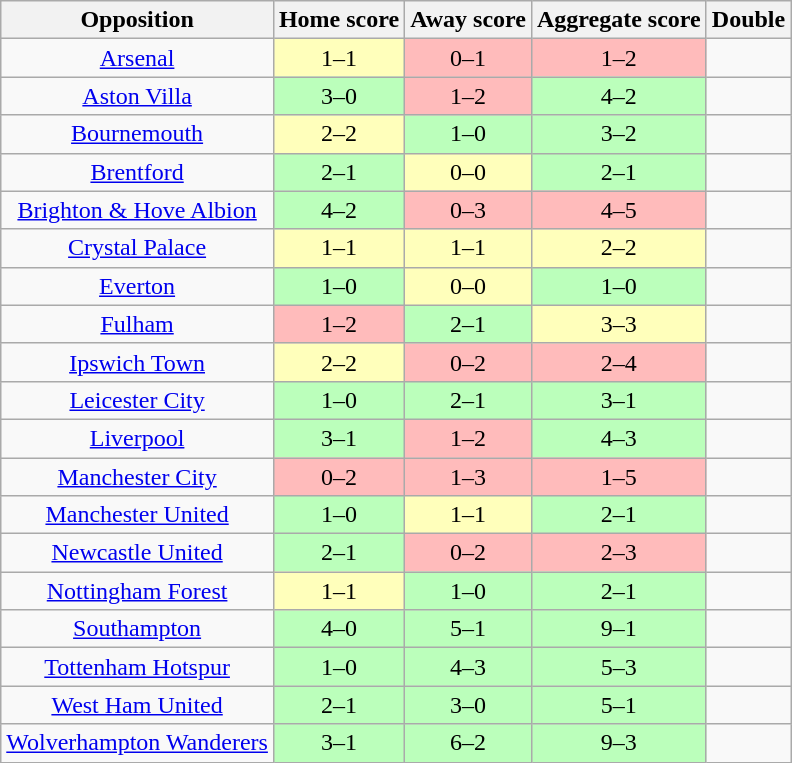<table class="wikitable" style="text-align: center;">
<tr>
<th>Opposition</th>
<th>Home score</th>
<th>Away score</th>
<th>Aggregate score</th>
<th>Double</th>
</tr>
<tr>
<td><a href='#'>Arsenal</a></td>
<td style="background:#FFFFBB;">1–1</td>
<td style="background:#FFBBBB;">0–1</td>
<td style="background:#FFBBBB;">1–2</td>
<td></td>
</tr>
<tr>
<td><a href='#'>Aston Villa</a></td>
<td style="background:#BBFFBB;">3–0</td>
<td style="background:#FFBBBB;">1–2</td>
<td style="background:#BBFFBB;">4–2</td>
<td></td>
</tr>
<tr>
<td><a href='#'>Bournemouth</a></td>
<td style="background:#FFFFBB;">2–2</td>
<td style="background:#BBFFBB;">1–0</td>
<td style="background:#BBFFBB;">3–2</td>
<td></td>
</tr>
<tr>
<td><a href='#'>Brentford</a></td>
<td style="background:#BBFFBB;">2–1</td>
<td style="background:#FFFFBB;">0–0</td>
<td style="background:#BBFFBB;">2–1</td>
<td></td>
</tr>
<tr>
<td><a href='#'>Brighton & Hove Albion</a></td>
<td style="background:#BBFFBB;">4–2</td>
<td style="background:#FFBBBB;">0–3</td>
<td style="background:#FFBBBB;">4–5</td>
<td></td>
</tr>
<tr>
<td><a href='#'>Crystal Palace</a></td>
<td style="background:#FFFFBB;">1–1</td>
<td style="background:#FFFFBB;">1–1</td>
<td style="background:#FFFFBB;">2–2</td>
<td></td>
</tr>
<tr>
<td><a href='#'>Everton</a></td>
<td style="background:#BBFFBB;">1–0</td>
<td style="background:#FFFFBB;">0–0</td>
<td style="background:#BBFFBB;">1–0</td>
<td></td>
</tr>
<tr>
<td><a href='#'>Fulham</a></td>
<td style="background:#FFBBBB;">1–2</td>
<td style="background:#BBFFBB;">2–1</td>
<td style="background:#FFFFBB;">3–3</td>
<td></td>
</tr>
<tr>
<td><a href='#'>Ipswich Town</a></td>
<td style="background:#FFFFBB;">2–2</td>
<td style="background:#FFBBBB;">0–2</td>
<td style="background:#FFBBBB;">2–4</td>
<td></td>
</tr>
<tr>
<td><a href='#'>Leicester City</a></td>
<td style="background:#BBFFBB;">1–0</td>
<td style="background:#BBFFBB;">2–1</td>
<td style="background:#BBFFBB;">3–1</td>
<td></td>
</tr>
<tr>
<td><a href='#'>Liverpool</a></td>
<td style="background:#BBFFBB;">3–1</td>
<td style="background:#FFBBBB;">1–2</td>
<td style="background:#BBFFBB;">4–3</td>
<td></td>
</tr>
<tr>
<td><a href='#'>Manchester City</a></td>
<td style="background:#FFBBBB;">0–2</td>
<td style="background:#FFBBBB;">1–3</td>
<td style="background:#FFBBBB;">1–5</td>
<td></td>
</tr>
<tr>
<td><a href='#'>Manchester United</a></td>
<td style="background:#BBFFBB;">1–0</td>
<td style="background:#FFFFBB;">1–1</td>
<td style="background:#BBFFBB;">2–1</td>
<td></td>
</tr>
<tr>
<td><a href='#'>Newcastle United</a></td>
<td style="background:#BBFFBB;">2–1</td>
<td style="background:#FFBBBB;">0–2</td>
<td style="background:#FFBBBB;">2–3</td>
<td></td>
</tr>
<tr>
<td><a href='#'>Nottingham Forest</a></td>
<td style="background:#FFFFBB;">1–1</td>
<td style="background:#BBFFBB;">1–0</td>
<td style="background:#BBFFBB;">2–1</td>
<td></td>
</tr>
<tr>
<td><a href='#'>Southampton</a></td>
<td style="background:#BBFFBB;">4–0</td>
<td style="background:#BBFFBB;">5–1</td>
<td style="background:#BBFFBB;">9–1</td>
<td></td>
</tr>
<tr>
<td><a href='#'>Tottenham Hotspur</a></td>
<td style="background:#BBFFBB;">1–0</td>
<td style="background:#BBFFBB;">4–3</td>
<td style="background:#BBFFBB;">5–3</td>
<td></td>
</tr>
<tr>
<td><a href='#'>West Ham United</a></td>
<td style="background:#BBFFBB;">2–1</td>
<td style="background:#BBFFBB;">3–0</td>
<td style="background:#BBFFBB;">5–1</td>
<td></td>
</tr>
<tr>
<td><a href='#'>Wolverhampton Wanderers</a></td>
<td style="background:#BBFFBB;">3–1</td>
<td style="background:#BBFFBB;">6–2</td>
<td style="background:#BBFFBB;">9–3</td>
<td></td>
</tr>
</table>
